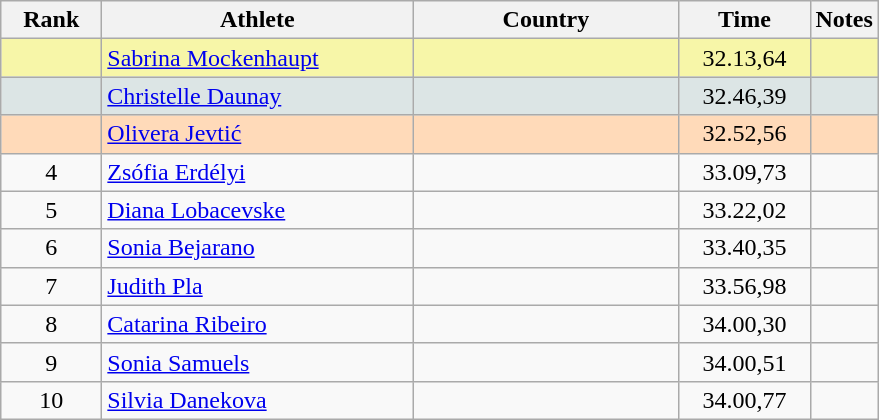<table class = "wikitable">
<tr>
<th width = 60>Rank</th>
<th width = 200>Athlete</th>
<th width = 170>Country</th>
<th width = 80>Time</th>
<th>Notes</th>
</tr>
<tr bgcolor="#F7F6A8">
<td align=center></td>
<td><a href='#'>Sabrina Mockenhaupt</a></td>
<td></td>
<td align="center">32.13,64</td>
<td align=center></td>
</tr>
<tr bgcolor=dce5e5>
<td align="center"></td>
<td><a href='#'>Christelle Daunay</a></td>
<td></td>
<td align="center">32.46,39</td>
<td align=center></td>
</tr>
<tr bgcolor=ffdab9>
<td align="center"></td>
<td><a href='#'>Olivera Jevtić</a></td>
<td></td>
<td align="center">32.52,56</td>
<td align=center></td>
</tr>
<tr>
<td align="center">4</td>
<td><a href='#'>Zsófia Erdélyi</a></td>
<td></td>
<td align="center">33.09,73</td>
<td align=center></td>
</tr>
<tr>
<td align="center">5</td>
<td><a href='#'>Diana Lobacevske</a></td>
<td></td>
<td align="center">33.22,02</td>
<td align=center></td>
</tr>
<tr>
<td align="center">6</td>
<td><a href='#'>Sonia Bejarano</a></td>
<td></td>
<td align="center">33.40,35</td>
<td align=center></td>
</tr>
<tr>
<td align="center">7</td>
<td><a href='#'>Judith Pla</a></td>
<td></td>
<td align="center">33.56,98</td>
<td align=center></td>
</tr>
<tr>
<td align="center">8</td>
<td><a href='#'>Catarina Ribeiro</a></td>
<td></td>
<td align="center">34.00,30</td>
<td align=center></td>
</tr>
<tr>
<td align="center">9</td>
<td><a href='#'>Sonia Samuels</a></td>
<td></td>
<td align="center">34.00,51</td>
<td align=center></td>
</tr>
<tr>
<td align="center">10</td>
<td><a href='#'>Silvia Danekova</a></td>
<td></td>
<td align="center">34.00,77</td>
<td align=center></td>
</tr>
</table>
